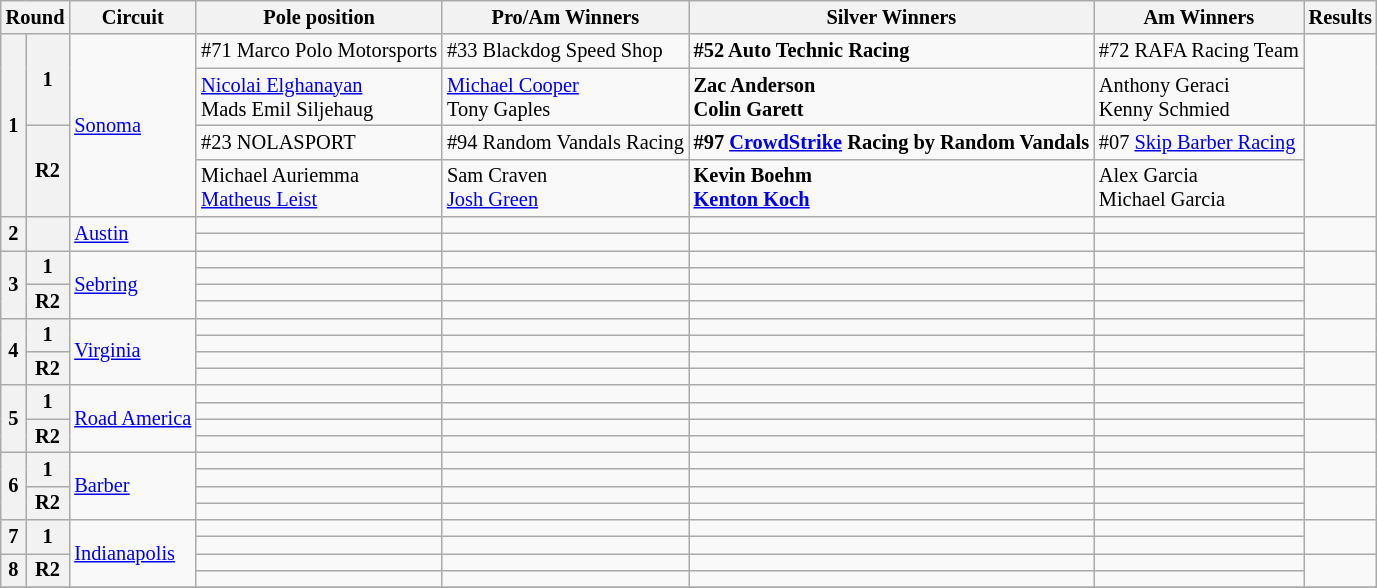<table class="wikitable" style="font-size:85%;">
<tr>
<th colspan="2">Round</th>
<th>Circuit</th>
<th>Pole position</th>
<th>Pro/Am Winners</th>
<th>Silver Winners</th>
<th>Am Winners</th>
<th>Results</th>
</tr>
<tr>
<th rowspan="4">1</th>
<th rowspan="2">1</th>
<td rowspan="4"> <a href='#'>Sonoma</a></td>
<td> #71 Marco Polo Motorsports</td>
<td> #33 Blackdog Speed Shop</td>
<td><strong> #52 Auto Technic Racing</strong></td>
<td> #72 RAFA Racing Team</td>
<td rowspan="2" align="center"></td>
</tr>
<tr>
<td> <a href='#'>Nicolai Elghanayan</a><br> Mads Emil Siljehaug</td>
<td> <a href='#'>Michael Cooper</a><br> Tony Gaples</td>
<td><strong> Zac Anderson<br> Colin Garett</strong></td>
<td> Anthony Geraci<br> Kenny Schmied</td>
</tr>
<tr>
<th rowspan="2">R2</th>
<td> #23 NOLASPORT</td>
<td> #94 Random Vandals Racing</td>
<td><strong> #97 <a href='#'>CrowdStrike</a> Racing by Random Vandals</strong></td>
<td> #07 <a href='#'>Skip Barber Racing</a></td>
<td rowspan="2" align="center"></td>
</tr>
<tr>
<td> Michael Auriemma<br> <a href='#'>Matheus Leist</a></td>
<td> Sam Craven<br> <a href='#'>Josh Green</a></td>
<td><strong> Kevin Boehm<br> <a href='#'>Kenton Koch</a></strong></td>
<td> Alex Garcia<br> Michael Garcia</td>
</tr>
<tr>
<th rowspan="2">2</th>
<th rowspan="2"></th>
<td rowspan="2"> <a href='#'>Austin</a></td>
<td></td>
<td></td>
<td></td>
<td></td>
<td rowspan="2" align="center"></td>
</tr>
<tr>
<td></td>
<td></td>
<td></td>
<td></td>
</tr>
<tr>
<th rowspan="4">3</th>
<th rowspan="2">1</th>
<td rowspan="4"> <a href='#'>Sebring</a></td>
<td></td>
<td></td>
<td></td>
<td></td>
<td rowspan="2" align="center"></td>
</tr>
<tr>
<td></td>
<td></td>
<td></td>
<td></td>
</tr>
<tr>
<th rowspan="2">R2</th>
<td></td>
<td></td>
<td></td>
<td></td>
<td rowspan="2" align="center"></td>
</tr>
<tr>
<td></td>
<td></td>
<td></td>
<td></td>
</tr>
<tr>
<th rowspan="4">4</th>
<th rowspan="2">1</th>
<td rowspan="4"> <a href='#'>Virginia</a></td>
<td></td>
<td></td>
<td></td>
<td></td>
<td rowspan="2" align="center"></td>
</tr>
<tr>
<td></td>
<td></td>
<td></td>
<td></td>
</tr>
<tr>
<th rowspan="2">R2</th>
<td></td>
<td></td>
<td></td>
<td></td>
<td rowspan="2" align="center"></td>
</tr>
<tr>
<td></td>
<td></td>
<td></td>
<td></td>
</tr>
<tr>
<th rowspan="4">5</th>
<th rowspan="2">1</th>
<td rowspan="4"> <a href='#'>Road America</a></td>
<td></td>
<td></td>
<td></td>
<td></td>
<td rowspan="2" align="center"></td>
</tr>
<tr>
<td></td>
<td></td>
<td></td>
<td></td>
</tr>
<tr>
<th rowspan="2">R2</th>
<td></td>
<td></td>
<td></td>
<td></td>
<td rowspan="2" align="center"></td>
</tr>
<tr>
<td></td>
<td></td>
<td></td>
<td></td>
</tr>
<tr>
<th rowspan="4">6</th>
<th rowspan="2">1</th>
<td rowspan="4"> <a href='#'>Barber</a></td>
<td></td>
<td></td>
<td></td>
<td></td>
<td rowspan="2" align="center"></td>
</tr>
<tr>
<td></td>
<td></td>
<td></td>
<td></td>
</tr>
<tr>
<th rowspan="2">R2</th>
<td></td>
<td></td>
<td></td>
<td></td>
<td rowspan="2" align="center"></td>
</tr>
<tr>
<td></td>
<td></td>
<td></td>
<td></td>
</tr>
<tr>
<th rowspan="2">7</th>
<th rowspan="2">1</th>
<td rowspan="4"> <a href='#'>Indianapolis</a></td>
<td></td>
<td></td>
<td></td>
<td></td>
<td rowspan="2" align="center"></td>
</tr>
<tr>
<td></td>
<td></td>
<td></td>
<td></td>
</tr>
<tr>
<th rowspan="2">8</th>
<th rowspan="2">R2</th>
<td></td>
<td></td>
<td></td>
<td></td>
<td rowspan="2"></td>
</tr>
<tr>
<td></td>
<td></td>
<td></td>
<td></td>
</tr>
<tr>
</tr>
</table>
